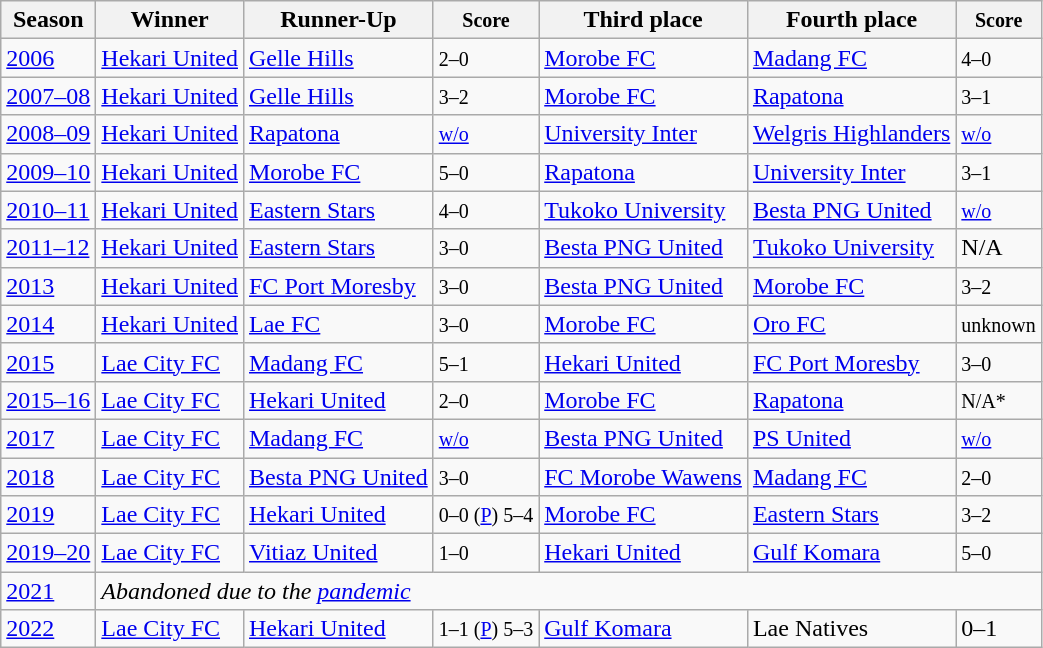<table class="wikitable">
<tr>
<th>Season</th>
<th>Winner</th>
<th>Runner-Up</th>
<th><small>Score</small></th>
<th>Third place</th>
<th>Fourth place</th>
<th><small>Score</small></th>
</tr>
<tr>
<td><a href='#'>2006</a></td>
<td><a href='#'>Hekari United</a></td>
<td><a href='#'>Gelle Hills</a></td>
<td><small>2–0</small></td>
<td><a href='#'>Morobe FC</a></td>
<td><a href='#'>Madang FC</a></td>
<td><small>4–0</small></td>
</tr>
<tr>
<td><a href='#'>2007–08</a></td>
<td><a href='#'>Hekari United</a></td>
<td><a href='#'>Gelle Hills</a></td>
<td><small>3–2</small></td>
<td><a href='#'>Morobe FC</a></td>
<td><a href='#'>Rapatona</a></td>
<td><small>3–1</small></td>
</tr>
<tr>
<td><a href='#'>2008–09</a></td>
<td><a href='#'>Hekari United</a></td>
<td><a href='#'>Rapatona</a></td>
<td><small><a href='#'>w/o</a></small></td>
<td><a href='#'>University Inter</a></td>
<td><a href='#'>Welgris Highlanders</a></td>
<td><small><a href='#'>w/o</a></small></td>
</tr>
<tr>
<td><a href='#'>2009–10</a></td>
<td><a href='#'>Hekari United</a></td>
<td><a href='#'>Morobe FC</a></td>
<td><small>5–0</small></td>
<td><a href='#'>Rapatona</a></td>
<td><a href='#'>University Inter</a></td>
<td><small>3–1</small></td>
</tr>
<tr>
<td><a href='#'>2010–11</a></td>
<td><a href='#'>Hekari United</a></td>
<td><a href='#'>Eastern Stars</a></td>
<td><small>4–0</small></td>
<td><a href='#'>Tukoko University</a></td>
<td><a href='#'>Besta PNG United</a></td>
<td><small><a href='#'>w/o</a></small></td>
</tr>
<tr>
<td><a href='#'>2011–12</a></td>
<td><a href='#'>Hekari United</a></td>
<td><a href='#'>Eastern Stars</a></td>
<td><small>3–0</small></td>
<td><a href='#'>Besta PNG United</a></td>
<td><a href='#'>Tukoko University</a></td>
<td>N/A</td>
</tr>
<tr>
<td><a href='#'>2013</a></td>
<td><a href='#'>Hekari United</a></td>
<td><a href='#'>FC Port Moresby</a></td>
<td><small>3–0</small></td>
<td><a href='#'>Besta PNG United</a></td>
<td><a href='#'>Morobe FC</a></td>
<td><small>3–2</small></td>
</tr>
<tr>
<td><a href='#'>2014</a></td>
<td><a href='#'>Hekari United</a></td>
<td><a href='#'>Lae FC</a></td>
<td><small>3–0</small></td>
<td><a href='#'>Morobe FC</a></td>
<td><a href='#'>Oro FC</a></td>
<td><small>unknown</small></td>
</tr>
<tr>
<td><a href='#'>2015</a></td>
<td><a href='#'>Lae City FC</a></td>
<td><a href='#'>Madang FC</a></td>
<td><small>5–1</small></td>
<td><a href='#'>Hekari United</a></td>
<td><a href='#'>FC Port Moresby</a></td>
<td><small>3–0</small></td>
</tr>
<tr>
<td><a href='#'>2015–16</a></td>
<td><a href='#'>Lae City FC</a></td>
<td><a href='#'>Hekari United</a></td>
<td><small>2–0</small></td>
<td><a href='#'>Morobe FC</a></td>
<td><a href='#'>Rapatona</a></td>
<td><small>N/A*</small></td>
</tr>
<tr>
<td><a href='#'>2017</a></td>
<td><a href='#'>Lae City FC</a></td>
<td><a href='#'>Madang FC</a></td>
<td><small><a href='#'>w/o</a></small></td>
<td><a href='#'>Besta PNG United</a></td>
<td><a href='#'>PS United</a></td>
<td><small><a href='#'>w/o</a></small></td>
</tr>
<tr>
<td><a href='#'>2018</a></td>
<td><a href='#'>Lae City FC</a></td>
<td><a href='#'>Besta PNG United</a></td>
<td><small>3–0</small></td>
<td><a href='#'>FC Morobe Wawens</a></td>
<td><a href='#'>Madang FC</a></td>
<td><small>2–0</small></td>
</tr>
<tr>
<td><a href='#'>2019</a></td>
<td><a href='#'>Lae City FC</a></td>
<td><a href='#'>Hekari United</a></td>
<td><small>0–0 (<a href='#'>P</a>) 5–4</small></td>
<td><a href='#'>Morobe FC</a></td>
<td><a href='#'>Eastern Stars</a></td>
<td><small>3–2</small></td>
</tr>
<tr>
<td><a href='#'>2019–20</a></td>
<td><a href='#'>Lae City FC</a></td>
<td><a href='#'>Vitiaz United</a></td>
<td><small>1–0</small></td>
<td><a href='#'>Hekari United</a></td>
<td><a href='#'>Gulf Komara</a></td>
<td><small>5–0</small></td>
</tr>
<tr>
<td><a href='#'>2021</a></td>
<td colspan="6"><em>Abandoned due to the <a href='#'>pandemic</a></em></td>
</tr>
<tr>
<td><a href='#'>2022</a></td>
<td><a href='#'>Lae City FC</a></td>
<td><a href='#'>Hekari United</a></td>
<td><small>1–1 (<a href='#'>P</a>) 5–3</small></td>
<td><a href='#'>Gulf Komara</a></td>
<td>Lae Natives</td>
<td>0–1</td>
</tr>
</table>
